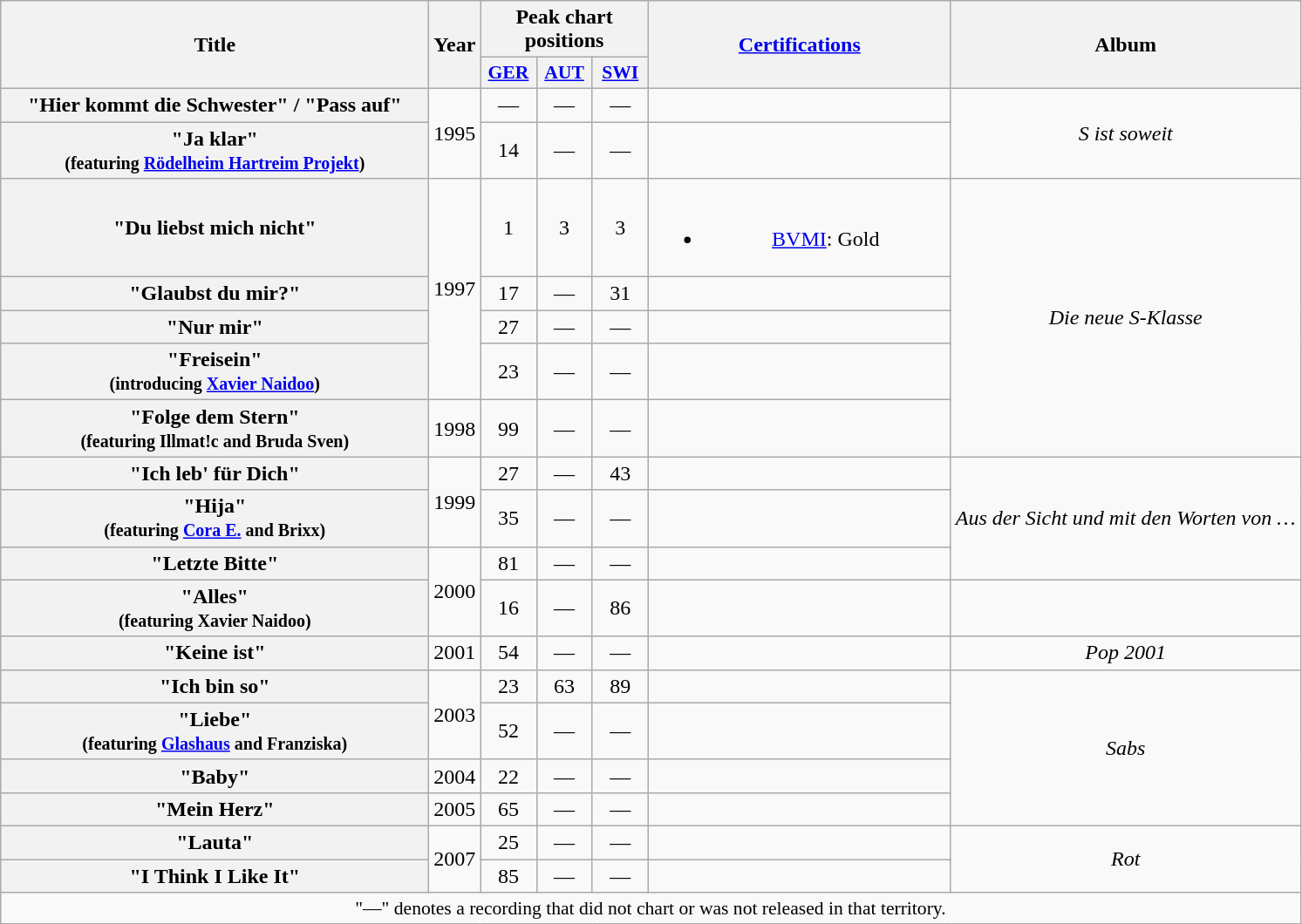<table class="wikitable plainrowheaders" style="text-align:center;">
<tr>
<th scope="col" rowspan="2" style="width:20em;">Title</th>
<th scope="col" rowspan="2">Year</th>
<th scope="col" colspan="3">Peak chart positions</th>
<th scope="col" rowspan="2" style="width:14em;"><a href='#'>Certifications</a></th>
<th scope="col" rowspan="2">Album</th>
</tr>
<tr>
<th scope="col" style="width:2.5em;font-size:90%;"><a href='#'>GER</a></th>
<th scope="col" style="width:2.5em;font-size:90%;"><a href='#'>AUT</a></th>
<th scope="col" style="width:2.5em;font-size:90%;"><a href='#'>SWI</a></th>
</tr>
<tr>
<th scope="row">"Hier kommt die Schwester" / "Pass auf"</th>
<td rowspan="2">1995</td>
<td>—</td>
<td>—</td>
<td>—</td>
<td></td>
<td rowspan="2"><em>S ist soweit</em></td>
</tr>
<tr>
<th scope="row">"Ja klar" <br><small>(featuring <a href='#'>Rödelheim Hartreim Projekt</a>)</small></th>
<td>14</td>
<td>—</td>
<td>—</td>
<td></td>
</tr>
<tr>
<th scope="row">"Du liebst mich nicht"</th>
<td rowspan="4">1997</td>
<td>1</td>
<td>3</td>
<td>3</td>
<td><br><ul><li><a href='#'>BVMI</a>: Gold</li></ul></td>
<td rowspan="5"><em>Die neue S-Klasse</em></td>
</tr>
<tr>
<th scope="row">"Glaubst du mir?"</th>
<td>17</td>
<td>—</td>
<td>31</td>
<td></td>
</tr>
<tr>
<th scope="row">"Nur mir"</th>
<td>27</td>
<td>—</td>
<td>—</td>
<td></td>
</tr>
<tr>
<th scope="row">"Freisein" <br><small>(introducing <a href='#'>Xavier Naidoo</a>)</small></th>
<td>23</td>
<td>—</td>
<td>—</td>
<td></td>
</tr>
<tr>
<th scope="row">"Folge dem Stern" <br><small>(featuring Illmat!c and Bruda Sven)</small></th>
<td>1998</td>
<td>99</td>
<td>—</td>
<td>—</td>
<td></td>
</tr>
<tr>
<th scope="row">"Ich leb' für Dich"</th>
<td rowspan="2">1999</td>
<td>27</td>
<td>—</td>
<td>43</td>
<td></td>
<td rowspan="3"><em>Aus der Sicht und mit den Worten von …</em></td>
</tr>
<tr>
<th scope="row">"Hija" <br><small>(featuring <a href='#'>Cora E.</a> and Brixx)</small></th>
<td>35</td>
<td>—</td>
<td>—</td>
<td></td>
</tr>
<tr>
<th scope="row">"Letzte Bitte"</th>
<td rowspan="2">2000</td>
<td>81</td>
<td>—</td>
<td>—</td>
<td></td>
</tr>
<tr>
<th scope="row">"Alles" <br><small>(featuring Xavier Naidoo)</small></th>
<td>16</td>
<td>—</td>
<td>86</td>
<td></td>
<td></td>
</tr>
<tr>
<th scope="row">"Keine ist"</th>
<td>2001</td>
<td>54</td>
<td>—</td>
<td>—</td>
<td></td>
<td><em>Pop 2001</em></td>
</tr>
<tr>
<th scope="row">"Ich bin so"</th>
<td rowspan="2">2003</td>
<td>23</td>
<td>63</td>
<td>89</td>
<td></td>
<td rowspan="4"><em>Sabs</em></td>
</tr>
<tr>
<th scope="row">"Liebe" <br><small>(featuring <a href='#'>Glashaus</a> and Franziska)</small></th>
<td>52</td>
<td>—</td>
<td>—</td>
<td></td>
</tr>
<tr>
<th scope="row">"Baby"</th>
<td>2004</td>
<td>22</td>
<td>—</td>
<td>—</td>
<td></td>
</tr>
<tr>
<th scope="row">"Mein Herz"</th>
<td>2005</td>
<td>65</td>
<td>—</td>
<td>—</td>
<td></td>
</tr>
<tr>
<th scope="row">"Lauta"</th>
<td rowspan="2">2007</td>
<td>25</td>
<td>—</td>
<td>—</td>
<td></td>
<td rowspan="2"><em>Rot</em></td>
</tr>
<tr>
<th scope="row">"I Think I Like It"</th>
<td>85</td>
<td>—</td>
<td>—</td>
<td></td>
</tr>
<tr>
<td colspan="14" style="font-size:90%">"—" denotes a recording that did not chart or was not released in that territory.</td>
</tr>
</table>
